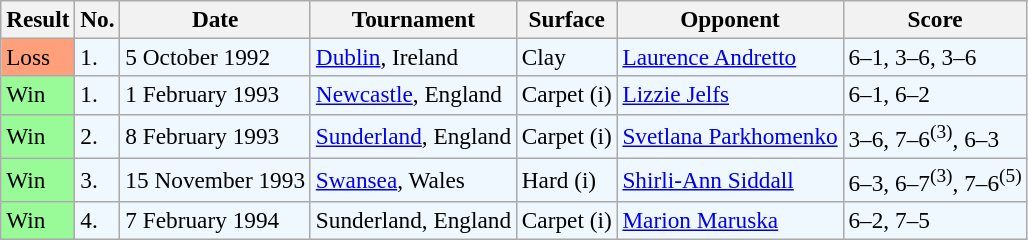<table class="sortable wikitable" style=font-size:97%>
<tr>
<th>Result</th>
<th>No.</th>
<th>Date</th>
<th>Tournament</th>
<th>Surface</th>
<th>Opponent</th>
<th>Score</th>
</tr>
<tr style="background:#f0f8ff;">
<td style="background:#ffa07a;">Loss</td>
<td>1.</td>
<td>5 October 1992</td>
<td><a href='#'>Dublin</a>, Ireland</td>
<td>Clay</td>
<td> <a href='#'>Laurence Andretto</a></td>
<td>6–1, 3–6, 3–6</td>
</tr>
<tr style="background:#f0f8ff;">
<td style="background:#98fb98;">Win</td>
<td>1.</td>
<td>1 February 1993</td>
<td><a href='#'>Newcastle</a>, England</td>
<td>Carpet (i)</td>
<td> <a href='#'>Lizzie Jelfs</a></td>
<td>6–1, 6–2</td>
</tr>
<tr style="background:#f0f8ff;">
<td style="background:#98fb98;">Win</td>
<td>2.</td>
<td>8 February 1993</td>
<td><a href='#'>Sunderland</a>, England</td>
<td>Carpet (i)</td>
<td> <a href='#'>Svetlana Parkhomenko</a></td>
<td>3–6, 7–6<sup>(3)</sup>, 6–3</td>
</tr>
<tr style="background:#f0f8ff;">
<td style="background:#98fb98;">Win</td>
<td>3.</td>
<td>15 November 1993</td>
<td><a href='#'>Swansea</a>, Wales</td>
<td>Hard (i)</td>
<td> <a href='#'>Shirli-Ann Siddall</a></td>
<td>6–3, 6–7<sup>(3)</sup>, 7–6<sup>(5)</sup></td>
</tr>
<tr style="background:#f0f8ff;">
<td style="background:#98fb98;">Win</td>
<td>4.</td>
<td>7 February 1994</td>
<td>Sunderland, England</td>
<td>Carpet (i)</td>
<td> <a href='#'>Marion Maruska</a></td>
<td>6–2, 7–5</td>
</tr>
</table>
